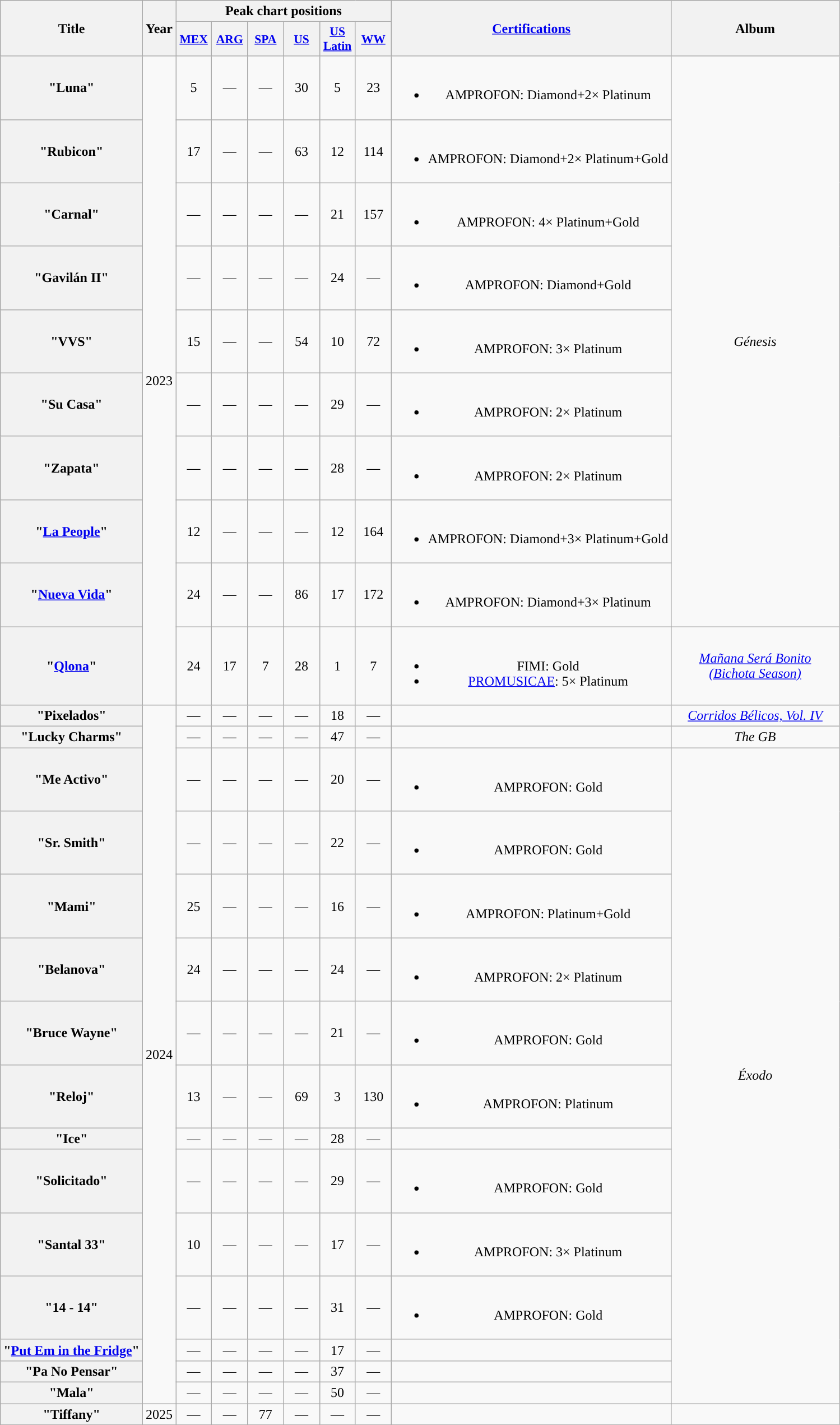<table class="wikitable plainrowheaders" style="text-align:center;">
<tr>
<th scope="col" rowspan="2">Title</th>
<th scope="col" rowspan="2">Year</th>
<th scope="col" colspan="6">Peak chart positions</th>
<th scope="col" rowspan="2"><a href='#'>Certifications</a></th>
<th scope="col" rowspan="2" style="width:12em;">Album</th>
</tr>
<tr>
<th scope="col" style="width:2.5em;font-size:90%;"><a href='#'>MEX</a><br></th>
<th scope="col" style="width:2.5em;font-size:90%;"><a href='#'>ARG</a><br></th>
<th scope="col" style="width:2.5em;font-size:90%;"><a href='#'>SPA</a><br></th>
<th scope="col" style="width:2.5em;font-size:90%;"><a href='#'>US</a><br></th>
<th scope="col" style="width:2.5em;font-size:90%;"><a href='#'>US<br>Latin</a><br></th>
<th scope="col" style="width:2.5em;font-size:90%;"><a href='#'>WW</a><br></th>
</tr>
<tr>
<th scope="row">"Luna"<br></th>
<td rowspan="10">2023</td>
<td>5</td>
<td>—</td>
<td>—</td>
<td>30</td>
<td>5</td>
<td>23</td>
<td><br><ul><li>AMPROFON: Diamond+2× Platinum</li></ul></td>
<td rowspan="9"><em>Génesis</em></td>
</tr>
<tr>
<th scope="row">"Rubicon"</th>
<td>17</td>
<td>—</td>
<td>—</td>
<td>63</td>
<td>12</td>
<td>114</td>
<td><br><ul><li>AMPROFON: Diamond+2× Platinum+Gold</li></ul></td>
</tr>
<tr>
<th scope="row">"Carnal"<br></th>
<td>—</td>
<td>—</td>
<td>—</td>
<td>—</td>
<td>21</td>
<td>157</td>
<td><br><ul><li>AMPROFON: 4× Platinum+Gold</li></ul></td>
</tr>
<tr>
<th scope="row">"Gavilán II"<br></th>
<td>—</td>
<td>—</td>
<td>—</td>
<td>—</td>
<td>24</td>
<td>—</td>
<td><br><ul><li>AMPROFON: Diamond+Gold</li></ul></td>
</tr>
<tr>
<th scope="row">"VVS"<br></th>
<td>15</td>
<td>—</td>
<td>—</td>
<td>54</td>
<td>10</td>
<td>72</td>
<td><br><ul><li>AMPROFON: 3× Platinum</li></ul></td>
</tr>
<tr>
<th scope="row">"Su Casa"<br></th>
<td>—</td>
<td>—</td>
<td>—</td>
<td>—</td>
<td>29</td>
<td>—</td>
<td><br><ul><li>AMPROFON: 2× Platinum</li></ul></td>
</tr>
<tr>
<th scope="row">"Zapata"</th>
<td>—</td>
<td>—</td>
<td>—</td>
<td>—</td>
<td>28</td>
<td>—</td>
<td><br><ul><li>AMPROFON: 2× Platinum</li></ul></td>
</tr>
<tr>
<th scope="row">"<a href='#'>La People</a>"<br></th>
<td>12</td>
<td>—</td>
<td>—</td>
<td>—</td>
<td>12</td>
<td>164</td>
<td><br><ul><li>AMPROFON: Diamond+3× Platinum+Gold</li></ul></td>
</tr>
<tr>
<th scope="row">"<a href='#'>Nueva Vida</a>"</th>
<td>24</td>
<td>—</td>
<td>—</td>
<td>86</td>
<td>17</td>
<td>172</td>
<td><br><ul><li>AMPROFON: Diamond+3× Platinum</li></ul></td>
</tr>
<tr>
<th scope="row">"<a href='#'>Qlona</a>"<br></th>
<td>24</td>
<td>17</td>
<td>7</td>
<td>28</td>
<td>1</td>
<td>7</td>
<td><br><ul><li>FIMI: Gold</li><li><a href='#'>PROMUSICAE</a>: 5× Platinum</li></ul></td>
<td><em><a href='#'>Mañana Será Bonito (Bichota Season)</a></em></td>
</tr>
<tr>
<th scope="row">"Pixelados"<br></th>
<td rowspan="15">2024</td>
<td>—</td>
<td>—</td>
<td>—</td>
<td>—</td>
<td>18</td>
<td>—</td>
<td></td>
<td><em><a href='#'>Corridos Bélicos, Vol. IV</a></em></td>
</tr>
<tr>
<th scope="row">"Lucky Charms"<br></th>
<td>—</td>
<td>—</td>
<td>—</td>
<td>—</td>
<td>47</td>
<td>—</td>
<td></td>
<td><em>The GB</em></td>
</tr>
<tr>
<th scope="row">"Me Activo"<br></th>
<td>—</td>
<td>—</td>
<td>—</td>
<td>—</td>
<td>20</td>
<td>—</td>
<td><br><ul><li>AMPROFON: Gold</li></ul></td>
<td rowspan="13"><em>Éxodo</em></td>
</tr>
<tr>
<th scope="row">"Sr. Smith"<br></th>
<td>—</td>
<td>—</td>
<td>—</td>
<td>—</td>
<td>22</td>
<td>—</td>
<td><br><ul><li>AMPROFON: Gold</li></ul></td>
</tr>
<tr>
<th scope="row">"Mami"<br></th>
<td>25</td>
<td>—</td>
<td>—</td>
<td>—</td>
<td>16</td>
<td>—</td>
<td><br><ul><li>AMPROFON: Platinum+Gold</li></ul></td>
</tr>
<tr>
<th scope="row">"Belanova"<br></th>
<td>24</td>
<td>—</td>
<td>—</td>
<td>—</td>
<td>24</td>
<td>—</td>
<td><br><ul><li>AMPROFON: 2× Platinum</li></ul></td>
</tr>
<tr>
<th scope="row">"Bruce Wayne"</th>
<td>—</td>
<td>—</td>
<td>—</td>
<td>—</td>
<td>21</td>
<td>—</td>
<td><br><ul><li>AMPROFON: Gold</li></ul></td>
</tr>
<tr>
<th scope="row">"Reloj"<br></th>
<td>13</td>
<td>—</td>
<td>—</td>
<td>69</td>
<td>3</td>
<td>130</td>
<td><br><ul><li>AMPROFON: Platinum</li></ul></td>
</tr>
<tr>
<th scope="row">"Ice"</th>
<td>—</td>
<td>—</td>
<td>—</td>
<td>—</td>
<td>28</td>
<td>—</td>
<td></td>
</tr>
<tr>
<th scope="row">"Solicitado"</th>
<td>—</td>
<td>—</td>
<td>—</td>
<td>—</td>
<td>29</td>
<td>—</td>
<td><br><ul><li>AMPROFON: Gold</li></ul></td>
</tr>
<tr>
<th scope="row">"Santal 33"<br></th>
<td>10</td>
<td>—</td>
<td>—</td>
<td>—</td>
<td>17</td>
<td>—</td>
<td><br><ul><li>AMPROFON: 3× Platinum</li></ul></td>
</tr>
<tr>
<th scope="row">"14 - 14"</th>
<td>—</td>
<td>—</td>
<td>—</td>
<td>—</td>
<td>31</td>
<td>—</td>
<td><br><ul><li>AMPROFON: Gold</li></ul></td>
</tr>
<tr>
<th scope="row">"<a href='#'>Put Em in the Fridge</a>"<br></th>
<td>—</td>
<td>—</td>
<td>—</td>
<td>—</td>
<td>17</td>
<td>—</td>
<td></td>
</tr>
<tr>
<th scope="row">"Pa No Pensar"<br></th>
<td>—</td>
<td>—</td>
<td>—</td>
<td>—</td>
<td>37</td>
<td>—</td>
<td></td>
</tr>
<tr>
<th scope="row">"Mala"<br></th>
<td>—</td>
<td>—</td>
<td>—</td>
<td>—</td>
<td>50</td>
<td>—</td>
<td></td>
</tr>
<tr>
<th scope="row">"Tiffany"<br></th>
<td>2025</td>
<td>—</td>
<td>—</td>
<td>77</td>
<td>—</td>
<td>—</td>
<td>—</td>
<td></td>
</tr>
</table>
